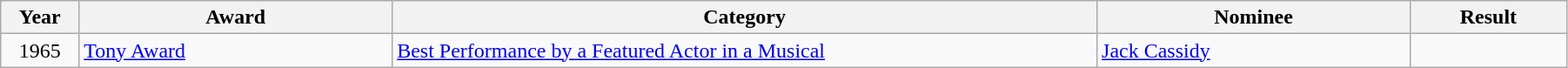<table class="wikitable" width="95%">
<tr>
<th width="5%">Year</th>
<th width="20%">Award</th>
<th width="45%">Category</th>
<th width="20%">Nominee</th>
<th width="10%">Result</th>
</tr>
<tr>
<td align="center">1965</td>
<td><a href='#'>Tony Award</a></td>
<td><a href='#'>Best Performance by a Featured Actor in a Musical</a></td>
<td><a href='#'>Jack Cassidy</a></td>
<td></td>
</tr>
</table>
